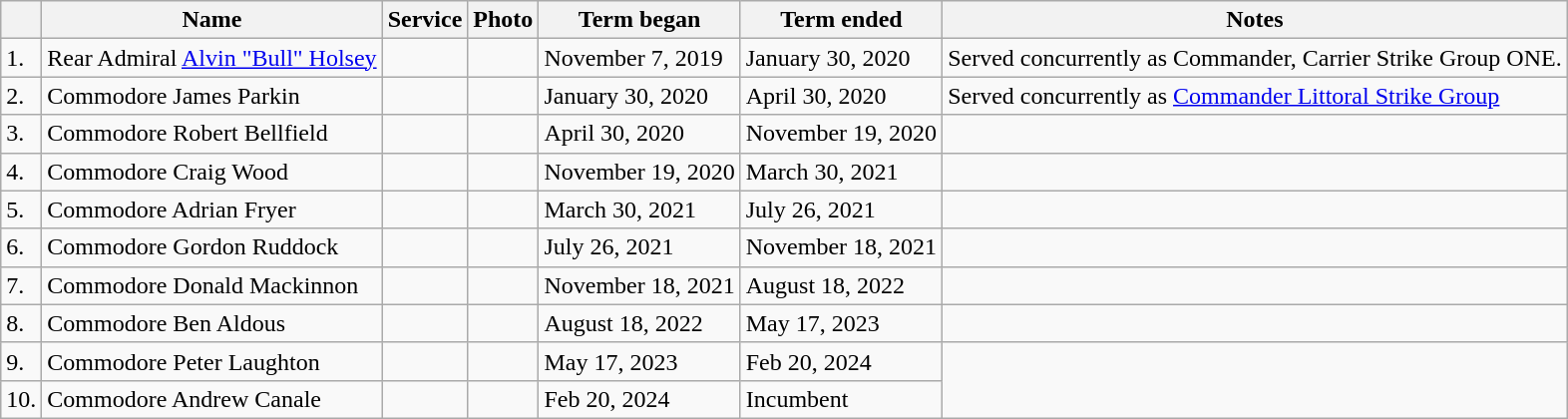<table class="wikitable">
<tr>
<th></th>
<th>Name</th>
<th>Service</th>
<th>Photo</th>
<th>Term began</th>
<th>Term ended</th>
<th>Notes</th>
</tr>
<tr>
<td>1.</td>
<td>Rear Admiral <a href='#'>Alvin "Bull" Holsey</a></td>
<td></td>
<td></td>
<td>November 7, 2019</td>
<td>January 30, 2020</td>
<td>Served concurrently as Commander, Carrier Strike Group ONE.</td>
</tr>
<tr>
<td>2.</td>
<td>Commodore James Parkin</td>
<td></td>
<td></td>
<td>January 30, 2020</td>
<td>April 30, 2020</td>
<td>Served concurrently as <a href='#'>Commander Littoral Strike Group</a></td>
</tr>
<tr>
<td>3.</td>
<td>Commodore Robert Bellfield</td>
<td></td>
<td><br></td>
<td>April 30, 2020</td>
<td>November 19, 2020</td>
<td></td>
</tr>
<tr>
<td>4.</td>
<td>Commodore Craig Wood</td>
<td></td>
<td></td>
<td>November 19, 2020 </td>
<td>March 30, 2021</td>
<td></td>
</tr>
<tr>
<td>5.</td>
<td>Commodore Adrian Fryer</td>
<td></td>
<td></td>
<td>March 30, 2021</td>
<td>July 26, 2021</td>
<td></td>
</tr>
<tr>
<td>6.</td>
<td>Commodore Gordon Ruddock</td>
<td></td>
<td></td>
<td>July 26, 2021</td>
<td>November 18, 2021</td>
<td></td>
</tr>
<tr>
<td>7.</td>
<td>Commodore Donald Mackinnon</td>
<td></td>
<td></td>
<td>November 18, 2021</td>
<td>August 18, 2022</td>
<td></td>
</tr>
<tr>
<td>8.</td>
<td>Commodore Ben Aldous</td>
<td></td>
<td></td>
<td>August 18, 2022</td>
<td>May 17, 2023</td>
<td></td>
</tr>
<tr>
<td>9.</td>
<td>Commodore Peter Laughton</td>
<td></td>
<td></td>
<td>May 17, 2023 </td>
<td>Feb 20, 2024</td>
</tr>
<tr>
<td>10.</td>
<td>Commodore Andrew Canale</td>
<td></td>
<td></td>
<td>Feb 20, 2024 </td>
<td>Incumbent</td>
</tr>
</table>
